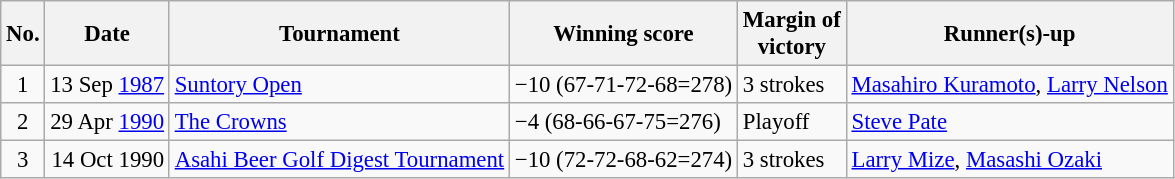<table class="wikitable" style="font-size:95%;">
<tr>
<th>No.</th>
<th>Date</th>
<th>Tournament</th>
<th>Winning score</th>
<th>Margin of<br>victory</th>
<th>Runner(s)-up</th>
</tr>
<tr>
<td align=center>1</td>
<td align=right>13 Sep <a href='#'>1987</a></td>
<td><a href='#'>Suntory Open</a></td>
<td>−10 (67-71-72-68=278)</td>
<td>3 strokes</td>
<td> <a href='#'>Masahiro Kuramoto</a>,  <a href='#'>Larry Nelson</a></td>
</tr>
<tr>
<td align=center>2</td>
<td align=right>29 Apr <a href='#'>1990</a></td>
<td><a href='#'>The Crowns</a></td>
<td>−4 (68-66-67-75=276)</td>
<td>Playoff</td>
<td> <a href='#'>Steve Pate</a></td>
</tr>
<tr>
<td align=center>3</td>
<td align=right>14 Oct 1990</td>
<td><a href='#'>Asahi Beer Golf Digest Tournament</a></td>
<td>−10 (72-72-68-62=274)</td>
<td>3 strokes</td>
<td> <a href='#'>Larry Mize</a>,  <a href='#'>Masashi Ozaki</a></td>
</tr>
</table>
